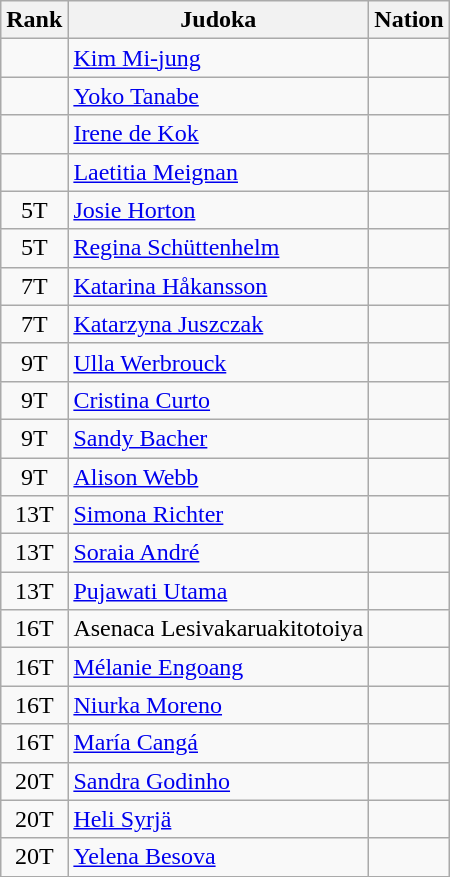<table class="wikitable sortable" style="text-align:center">
<tr>
<th>Rank</th>
<th>Judoka</th>
<th>Nation</th>
</tr>
<tr>
<td></td>
<td align="left"><a href='#'>Kim Mi-jung</a></td>
<td align="left"></td>
</tr>
<tr>
<td></td>
<td align="left"><a href='#'>Yoko Tanabe</a></td>
<td align="left"></td>
</tr>
<tr>
<td></td>
<td align="left"><a href='#'>Irene de Kok</a></td>
<td align="left"></td>
</tr>
<tr>
<td></td>
<td align="left"><a href='#'>Laetitia Meignan</a></td>
<td align="left"></td>
</tr>
<tr>
<td>5T</td>
<td align="left"><a href='#'>Josie Horton</a></td>
<td></td>
</tr>
<tr>
<td>5T</td>
<td align="left"><a href='#'>Regina Schüttenhelm</a></td>
<td align="left"></td>
</tr>
<tr>
<td>7T</td>
<td align="left"><a href='#'>Katarina Håkansson</a></td>
<td align="left"></td>
</tr>
<tr>
<td>7T</td>
<td align="left"><a href='#'>Katarzyna Juszczak</a></td>
<td align="left"></td>
</tr>
<tr>
<td>9T</td>
<td align="left"><a href='#'>Ulla Werbrouck</a></td>
<td align="left"></td>
</tr>
<tr>
<td>9T</td>
<td align="left"><a href='#'>Cristina Curto</a></td>
<td align="left"></td>
</tr>
<tr>
<td>9T</td>
<td align="left"><a href='#'>Sandy Bacher</a></td>
<td align="left"></td>
</tr>
<tr>
<td>9T</td>
<td align="left"><a href='#'>Alison Webb</a></td>
<td align="left"></td>
</tr>
<tr>
<td>13T</td>
<td align="left"><a href='#'>Simona Richter</a></td>
<td align="left"></td>
</tr>
<tr>
<td>13T</td>
<td align="left"><a href='#'>Soraia André</a></td>
<td align="left"></td>
</tr>
<tr>
<td>13T</td>
<td align="left"><a href='#'>Pujawati Utama</a></td>
<td align="left"></td>
</tr>
<tr>
<td>16T</td>
<td align="left">Asenaca Lesivakaruakitotoiya</td>
<td align="left"></td>
</tr>
<tr>
<td>16T</td>
<td align="left"><a href='#'>Mélanie Engoang</a></td>
<td align="left"></td>
</tr>
<tr>
<td>16T</td>
<td align="left"><a href='#'>Niurka Moreno</a></td>
<td align="left"></td>
</tr>
<tr>
<td>16T</td>
<td align="left"><a href='#'>María Cangá</a></td>
<td align="left"></td>
</tr>
<tr>
<td>20T</td>
<td align="left"><a href='#'>Sandra Godinho</a></td>
<td align="left"></td>
</tr>
<tr>
<td>20T</td>
<td align="left"><a href='#'>Heli Syrjä</a></td>
<td align="left"></td>
</tr>
<tr>
<td>20T</td>
<td align="left"><a href='#'>Yelena Besova</a></td>
<td align="left"></td>
</tr>
</table>
